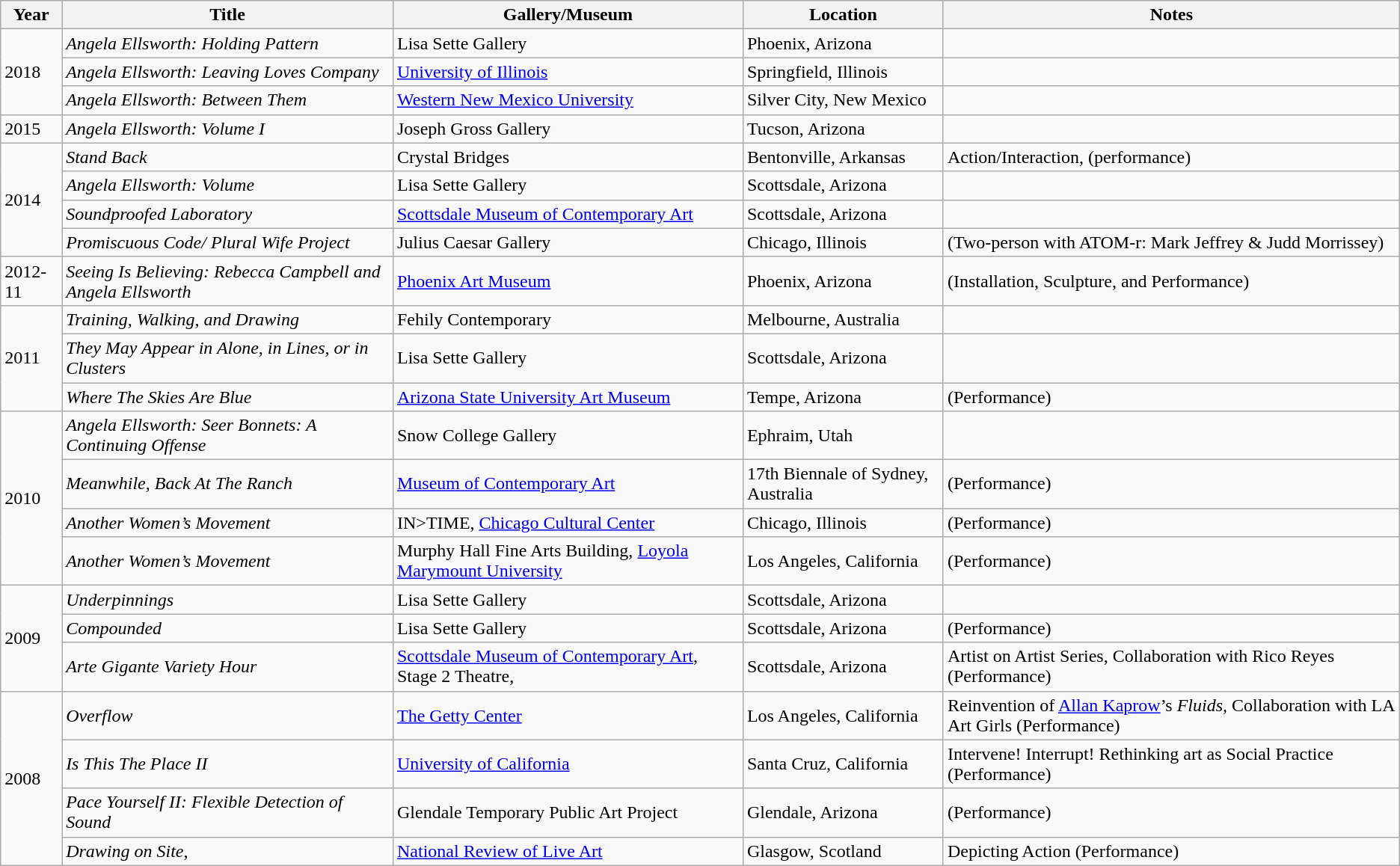<table class="wikitable">
<tr>
<th>Year</th>
<th>Title</th>
<th>Gallery/Museum</th>
<th>Location</th>
<th>Notes</th>
</tr>
<tr>
<td rowspan="3">2018</td>
<td><em>Angela Ellsworth: Holding Pattern</em></td>
<td>Lisa Sette Gallery</td>
<td>Phoenix, Arizona</td>
<td></td>
</tr>
<tr>
<td><em>Angela Ellsworth: Leaving Loves Company</em></td>
<td><a href='#'>University of Illinois</a></td>
<td>Springfield, Illinois</td>
<td></td>
</tr>
<tr>
<td><em>Angela Ellsworth: Between Them</em></td>
<td><a href='#'>Western New Mexico University</a></td>
<td>Silver City, New Mexico</td>
<td></td>
</tr>
<tr>
<td>2015</td>
<td><em>Angela Ellsworth: Volume I</em></td>
<td>Joseph Gross Gallery</td>
<td>Tucson, Arizona</td>
<td></td>
</tr>
<tr>
<td rowspan="4">2014</td>
<td><em>Stand Back</em></td>
<td>Crystal Bridges</td>
<td>Bentonville, Arkansas</td>
<td>Action/Interaction, (performance)</td>
</tr>
<tr>
<td><em>Angela Ellsworth: Volume</em></td>
<td>Lisa Sette Gallery</td>
<td>Scottsdale, Arizona</td>
<td></td>
</tr>
<tr>
<td><em>Soundproofed Laboratory</em></td>
<td><a href='#'>Scottsdale Museum of Contemporary Art</a></td>
<td>Scottsdale, Arizona</td>
<td></td>
</tr>
<tr>
<td><em>Promiscuous Code/ Plural Wife Project</em></td>
<td>Julius Caesar Gallery</td>
<td>Chicago, Illinois</td>
<td>(Two-person with ATOM-r: Mark Jeffrey & Judd Morrissey)</td>
</tr>
<tr>
<td>2012-11</td>
<td><em>Seeing Is Believing: Rebecca Campbell and Angela Ellsworth</em></td>
<td><a href='#'>Phoenix Art Museum</a></td>
<td>Phoenix, Arizona</td>
<td>(Installation, Sculpture, and Performance)</td>
</tr>
<tr>
<td rowspan="3">2011</td>
<td><em>Training, Walking, and Drawing</em></td>
<td>Fehily Contemporary</td>
<td>Melbourne, Australia</td>
<td></td>
</tr>
<tr>
<td><em>They May Appear in Alone, in Lines, or in Clusters</em></td>
<td>Lisa Sette Gallery</td>
<td>Scottsdale, Arizona</td>
<td></td>
</tr>
<tr>
<td><em>Where The Skies Are Blue</em></td>
<td><a href='#'>Arizona State University Art Museum</a></td>
<td>Tempe, Arizona</td>
<td>(Performance)</td>
</tr>
<tr>
<td rowspan="4">2010</td>
<td><em>Angela Ellsworth: Seer Bonnets: A Continuing Offense</em></td>
<td>Snow College Gallery</td>
<td>Ephraim, Utah</td>
<td></td>
</tr>
<tr>
<td><em>Meanwhile, Back At The Ranch</em></td>
<td><a href='#'>Museum of Contemporary Art</a></td>
<td>17th Biennale of Sydney, Australia</td>
<td>(Performance)</td>
</tr>
<tr>
<td><em>Another Women’s Movement</em></td>
<td>IN>TIME, <a href='#'>Chicago Cultural Center</a></td>
<td>Chicago, Illinois</td>
<td>(Performance)</td>
</tr>
<tr>
<td><em>Another Women’s Movement</em></td>
<td>Murphy Hall Fine Arts Building, <a href='#'>Loyola Marymount University</a></td>
<td>Los Angeles, California</td>
<td>(Performance)</td>
</tr>
<tr>
<td rowspan="3">2009</td>
<td><em>Underpinnings</em></td>
<td>Lisa Sette Gallery</td>
<td>Scottsdale, Arizona</td>
<td></td>
</tr>
<tr>
<td><em>Compounded</em></td>
<td>Lisa Sette Gallery</td>
<td>Scottsdale, Arizona</td>
<td>(Performance)</td>
</tr>
<tr>
<td><em>Arte Gigante Variety Hour</em></td>
<td><a href='#'>Scottsdale Museum of Contemporary Art</a>, Stage 2 Theatre,</td>
<td>Scottsdale, Arizona</td>
<td>Artist on Artist Series, Collaboration with Rico Reyes<br>(Performance)</td>
</tr>
<tr>
<td rowspan="4">2008</td>
<td><em>Overflow</em></td>
<td><a href='#'>The Getty Center</a></td>
<td>Los Angeles, California</td>
<td>Reinvention of <a href='#'>Allan Kaprow</a>’s <em>Fluids,</em> Collaboration with LA Art Girls (Performance)</td>
</tr>
<tr>
<td><em>Is This The Place II</em></td>
<td><a href='#'>University of California</a></td>
<td>Santa Cruz, California</td>
<td>Intervene! Interrupt! Rethinking art as Social Practice (Performance)</td>
</tr>
<tr>
<td><em>Pace Yourself II: Flexible Detection of Sound</em></td>
<td>Glendale Temporary Public Art Project</td>
<td>Glendale, Arizona</td>
<td>(Performance)</td>
</tr>
<tr>
<td><em>Drawing on Site</em>,</td>
<td><a href='#'>National Review of Live Art</a></td>
<td>Glasgow, Scotland</td>
<td>Depicting Action (Performance)</td>
</tr>
</table>
